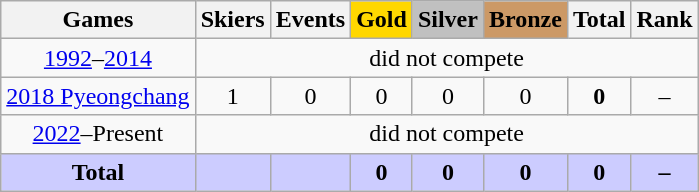<table class="wikitable sortable collapsible collapsed">
<tr>
<th>Games</th>
<th>Skiers</th>
<th>Events</th>
<th style="text-align:center; background-color:gold;">Gold</th>
<th style="text-align:center; background-color:silver;">Silver</th>
<th style="text-align:center; background-color:#c96;">Bronze</th>
<th>Total</th>
<th>Rank</th>
</tr>
<tr align=center>
<td><a href='#'>1992</a>–<a href='#'>2014</a></td>
<td colspan=7>did not compete</td>
</tr>
<tr align=center>
<td><a href='#'>2018 Pyeongchang</a></td>
<td>1</td>
<td>0</td>
<td>0</td>
<td>0</td>
<td>0</td>
<td><strong>0</strong></td>
<td>–</td>
</tr>
<tr align=center>
<td><a href='#'>2022</a>–Present</td>
<td colspan=7>did not compete</td>
</tr>
<tr style="text-align:center; background-color:#ccf;">
<td><strong>Total</strong></td>
<td></td>
<td></td>
<td><strong>0</strong></td>
<td><strong>0</strong></td>
<td><strong>0</strong></td>
<td><strong>0</strong></td>
<td><strong>–</strong></td>
</tr>
</table>
